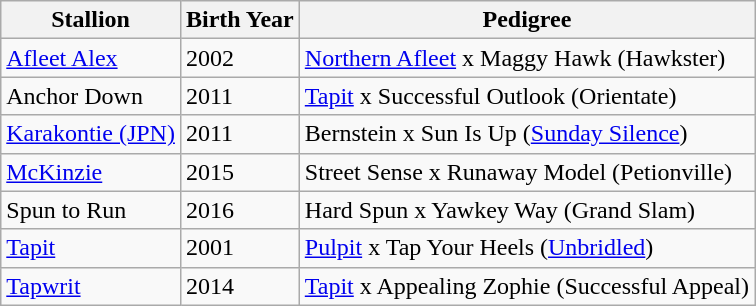<table class="wikitable sortable">
<tr>
<th>Stallion</th>
<th>Birth Year</th>
<th>Pedigree</th>
</tr>
<tr>
<td><a href='#'>Afleet Alex</a></td>
<td>2002</td>
<td><a href='#'>Northern Afleet</a> x Maggy Hawk (Hawkster)</td>
</tr>
<tr>
<td>Anchor Down</td>
<td>2011</td>
<td><a href='#'>Tapit</a> x Successful Outlook (Orientate)</td>
</tr>
<tr>
<td><a href='#'>Karakontie (JPN)</a></td>
<td>2011</td>
<td>Bernstein x Sun Is Up (<a href='#'>Sunday Silence</a>)</td>
</tr>
<tr>
<td><a href='#'>McKinzie</a></td>
<td>2015</td>
<td>Street Sense x Runaway Model (Petionville)</td>
</tr>
<tr>
<td>Spun to Run</td>
<td>2016</td>
<td>Hard Spun x Yawkey Way (Grand Slam)</td>
</tr>
<tr>
<td><a href='#'>Tapit</a></td>
<td>2001</td>
<td><a href='#'>Pulpit</a> x Tap Your Heels (<a href='#'>Unbridled</a>)</td>
</tr>
<tr>
<td><a href='#'>Tapwrit</a></td>
<td>2014</td>
<td><a href='#'>Tapit</a> x Appealing Zophie (Successful Appeal)</td>
</tr>
</table>
